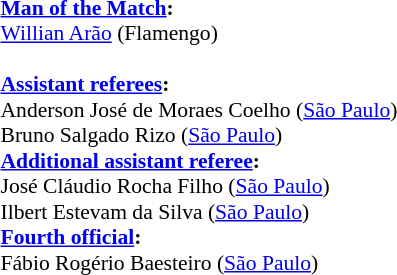<table width=50% style="font-size:90%;">
<tr>
<td><br><strong><a href='#'>Man of the Match</a>:</strong>
<br> <a href='#'>Willian Arão</a> (Flamengo)
<br>
<br><strong><a href='#'>Assistant referees</a>:</strong>
<br>Anderson José de Moraes Coelho (<a href='#'>São Paulo</a>)
<br>Bruno Salgado Rizo (<a href='#'>São Paulo</a>)
<br><strong><a href='#'>Additional assistant referee</a>:</strong>
<br>José Cláudio Rocha Filho (<a href='#'>São Paulo</a>)
<br>Ilbert Estevam da Silva (<a href='#'>São Paulo</a>)
<br><strong><a href='#'>Fourth official</a>:</strong>
<br>Fábio Rogério Baesteiro (<a href='#'>São Paulo</a>)</td>
</tr>
</table>
